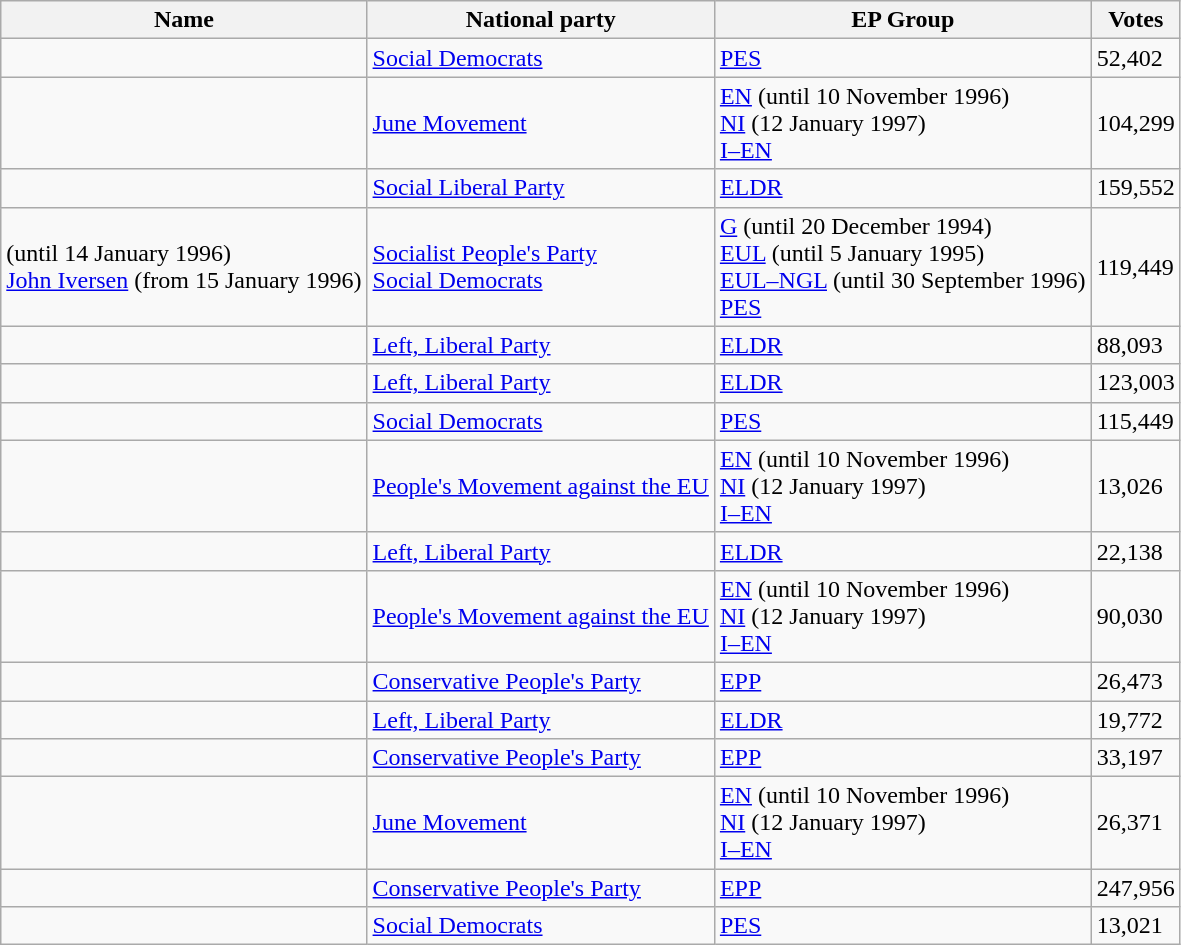<table class="sortable wikitable">
<tr>
<th>Name</th>
<th>National party</th>
<th>EP Group</th>
<th>Votes</th>
</tr>
<tr>
<td></td>
<td> <a href='#'>Social Democrats</a></td>
<td> <a href='#'>PES</a></td>
<td>52,402</td>
</tr>
<tr>
<td></td>
<td> <a href='#'>June Movement</a></td>
<td> <a href='#'>EN</a> (until 10 November 1996)<br> <a href='#'>NI</a> (12 January 1997)<br> <a href='#'>I–EN</a></td>
<td>104,299</td>
</tr>
<tr>
<td></td>
<td> <a href='#'>Social Liberal Party</a></td>
<td> <a href='#'>ELDR</a></td>
<td>159,552</td>
</tr>
<tr>
<td> (until 14 January 1996)<br><a href='#'>John Iversen</a> (from 15 January 1996)</td>
<td> <a href='#'>Socialist People's Party</a><br> <a href='#'>Social Democrats</a></td>
<td> <a href='#'>G</a> (until 20 December 1994)<br> <a href='#'>EUL</a> (until 5 January 1995)<br> <a href='#'>EUL–NGL</a> (until 30 September 1996)<br> <a href='#'>PES</a></td>
<td>119,449</td>
</tr>
<tr>
<td></td>
<td> <a href='#'>Left, Liberal Party</a></td>
<td> <a href='#'>ELDR</a></td>
<td>88,093</td>
</tr>
<tr>
<td></td>
<td> <a href='#'>Left, Liberal Party</a></td>
<td> <a href='#'>ELDR</a></td>
<td>123,003</td>
</tr>
<tr>
<td></td>
<td> <a href='#'>Social Democrats</a></td>
<td> <a href='#'>PES</a></td>
<td>115,449</td>
</tr>
<tr>
<td></td>
<td> <a href='#'>People's Movement against the EU</a></td>
<td> <a href='#'>EN</a> (until 10 November 1996)<br> <a href='#'>NI</a> (12 January 1997)<br> <a href='#'>I–EN</a></td>
<td>13,026</td>
</tr>
<tr>
<td></td>
<td> <a href='#'>Left, Liberal Party</a></td>
<td> <a href='#'>ELDR</a></td>
<td>22,138</td>
</tr>
<tr>
<td></td>
<td> <a href='#'>People's Movement against the EU</a></td>
<td> <a href='#'>EN</a> (until 10 November 1996)<br> <a href='#'>NI</a> (12 January 1997)<br> <a href='#'>I–EN</a></td>
<td>90,030</td>
</tr>
<tr>
<td></td>
<td> <a href='#'>Conservative People's Party</a></td>
<td> <a href='#'>EPP</a></td>
<td>26,473</td>
</tr>
<tr>
<td></td>
<td> <a href='#'>Left, Liberal Party</a></td>
<td> <a href='#'>ELDR</a></td>
<td>19,772</td>
</tr>
<tr>
<td></td>
<td> <a href='#'>Conservative People's Party</a></td>
<td> <a href='#'>EPP</a></td>
<td>33,197</td>
</tr>
<tr>
<td></td>
<td> <a href='#'>June Movement</a></td>
<td> <a href='#'>EN</a> (until 10 November 1996)<br> <a href='#'>NI</a> (12 January 1997)<br> <a href='#'>I–EN</a></td>
<td>26,371</td>
</tr>
<tr>
<td></td>
<td> <a href='#'>Conservative People's Party</a></td>
<td> <a href='#'>EPP</a></td>
<td>247,956</td>
</tr>
<tr>
<td></td>
<td> <a href='#'>Social Democrats</a></td>
<td> <a href='#'>PES</a></td>
<td>13,021</td>
</tr>
</table>
